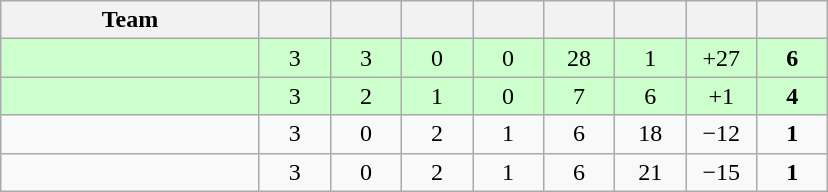<table class="wikitable" style="text-align:center;">
<tr>
<th width=165>Team</th>
<th width=40></th>
<th width=40></th>
<th width=40></th>
<th width=40></th>
<th width=40></th>
<th width=40></th>
<th width=40></th>
<th width=40></th>
</tr>
<tr bgcolor="ccffcc">
<td style="text-align:left;"></td>
<td>3</td>
<td>3</td>
<td>0</td>
<td>0</td>
<td>28</td>
<td>1</td>
<td>+27</td>
<td><strong>6</strong></td>
</tr>
<tr bgcolor="ccffcc">
<td style="text-align:left;"></td>
<td>3</td>
<td>2</td>
<td>1</td>
<td>0</td>
<td>7</td>
<td>6</td>
<td>+1</td>
<td><strong>4</strong></td>
</tr>
<tr>
<td style="text-align:left;"></td>
<td>3</td>
<td>0</td>
<td>2</td>
<td>1</td>
<td>6</td>
<td>18</td>
<td>−12</td>
<td><strong>1</strong></td>
</tr>
<tr>
<td style="text-align:left;"></td>
<td>3</td>
<td>0</td>
<td>2</td>
<td>1</td>
<td>6</td>
<td>21</td>
<td>−15</td>
<td><strong>1</strong></td>
</tr>
</table>
